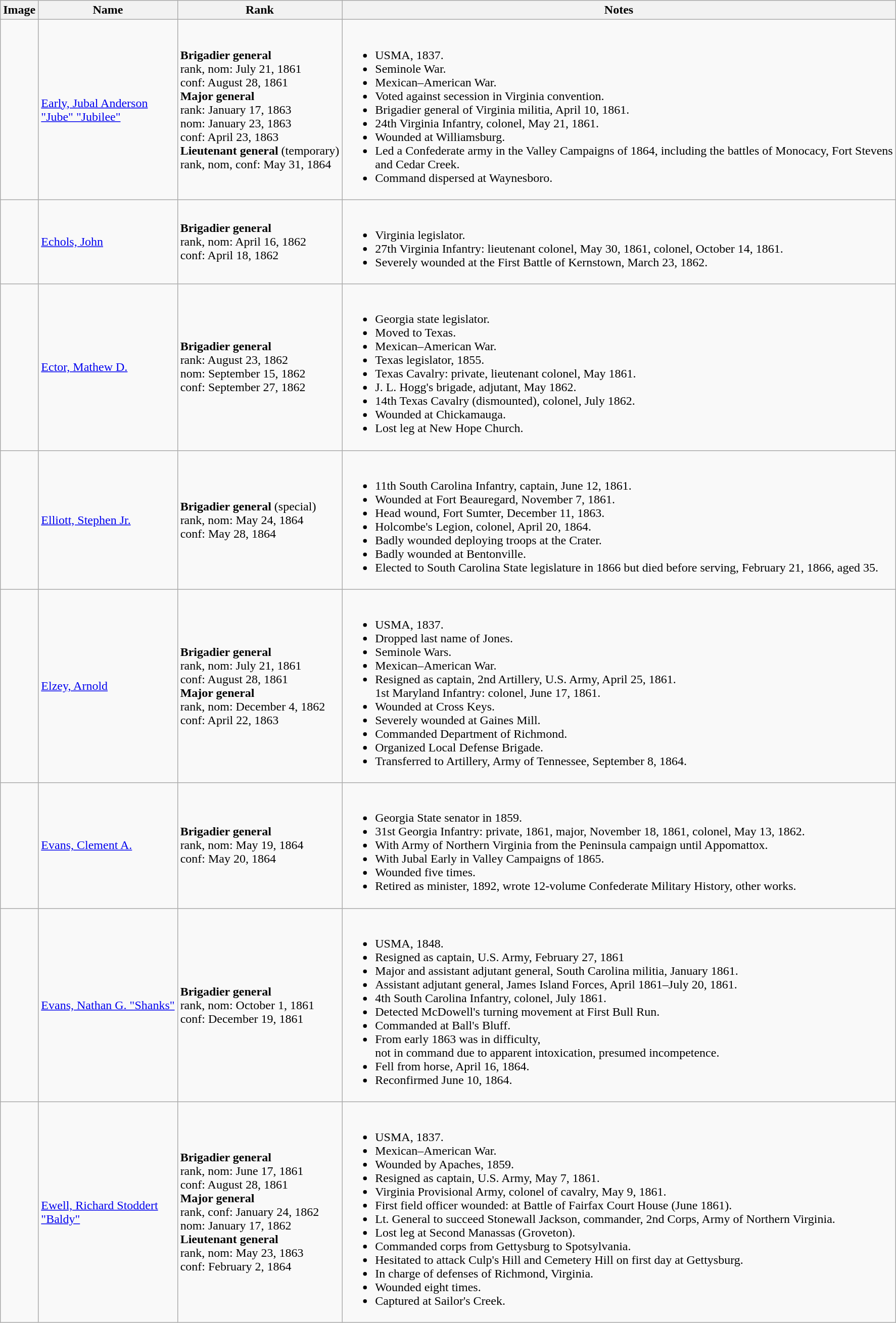<table class="wikitable sortable">
<tr>
<th class="unsortable">Image</th>
<th>Name</th>
<th>Rank</th>
<th class="unsortable">Notes</th>
</tr>
<tr>
<td></td>
<td><a href='#'>Early, Jubal Anderson<br>"Jube" "Jubilee"</a></td>
<td style=white-space:nowrap><strong>Brigadier general</strong><br>rank, nom: July 21, 1861<br>conf: August 28, 1861<br><strong>Major general</strong><br>rank: January 17, 1863<br>nom: January 23, 1863<br>conf: April 23, 1863<br><strong>Lieutenant general</strong> (temporary)<br>rank, nom, conf: May 31, 1864</td>
<td><br><ul><li>USMA, 1837.</li><li>Seminole War.</li><li>Mexican–American War.</li><li>Voted against secession in Virginia convention.</li><li>Brigadier general of Virginia militia, April 10, 1861.</li><li>24th Virginia Infantry, colonel, May 21, 1861.</li><li>Wounded at Williamsburg.</li><li>Led a Confederate army in the Valley Campaigns of 1864, including the battles of Monocacy, Fort Stevens<br>and Cedar Creek.</li><li>Command dispersed at Waynesboro.</li></ul></td>
</tr>
<tr>
<td></td>
<td><a href='#'>Echols, John</a></td>
<td><strong>Brigadier general</strong><br>rank, nom: April 16, 1862<br>conf: April 18, 1862</td>
<td><br><ul><li>Virginia legislator.</li><li>27th Virginia Infantry: lieutenant colonel, May 30, 1861, colonel, October 14, 1861.</li><li>Severely wounded at the First Battle of Kernstown, March 23, 1862.</li></ul></td>
</tr>
<tr>
<td></td>
<td><a href='#'>Ector, Mathew D.</a></td>
<td><strong>Brigadier general</strong><br>rank: August 23, 1862<br>nom: September 15, 1862<br>conf: September 27, 1862</td>
<td><br><ul><li>Georgia state legislator.</li><li>Moved to Texas.</li><li>Mexican–American War.</li><li>Texas legislator, 1855.</li><li>Texas Cavalry: private, lieutenant colonel, May 1861.</li><li>J. L. Hogg's brigade, adjutant, May 1862.</li><li>14th Texas Cavalry (dismounted), colonel, July 1862.</li><li>Wounded at Chickamauga.</li><li>Lost leg at New Hope Church.</li></ul></td>
</tr>
<tr>
<td></td>
<td><a href='#'>Elliott, Stephen Jr.</a></td>
<td><strong>Brigadier general</strong> (special)<br>rank, nom: May 24, 1864<br>conf: May 28, 1864</td>
<td><br><ul><li>11th South Carolina Infantry, captain, June 12, 1861.</li><li>Wounded at Fort Beauregard, November 7, 1861.</li><li>Head wound, Fort Sumter, December 11, 1863.</li><li>Holcombe's Legion, colonel, April 20, 1864.</li><li>Badly wounded deploying troops at the Crater.</li><li>Badly wounded at Bentonville.</li><li>Elected to South Carolina State legislature in 1866 but died before serving, February 21, 1866, aged 35.</li></ul></td>
</tr>
<tr>
<td></td>
<td><a href='#'>Elzey, Arnold</a></td>
<td style=white-space:nowrap><strong>Brigadier general</strong><br>rank, nom: July 21, 1861<br>conf: August 28, 1861<br><strong>Major general</strong><br>rank, nom: December 4, 1862<br>conf: April 22, 1863</td>
<td><br><ul><li>USMA, 1837.</li><li>Dropped last name of Jones.</li><li>Seminole Wars.</li><li>Mexican–American War.</li><li>Resigned as captain, 2nd Artillery, U.S. Army, April 25, 1861.<br>1st Maryland Infantry: colonel, June 17, 1861.</li><li>Wounded at Cross Keys.</li><li>Severely wounded at Gaines Mill.</li><li>Commanded Department of Richmond.</li><li>Organized Local Defense Brigade.</li><li>Transferred to Artillery, Army of Tennessee, September 8, 1864.</li></ul></td>
</tr>
<tr>
<td></td>
<td><a href='#'>Evans, Clement A.</a></td>
<td><strong>Brigadier general</strong><br>rank, nom: May 19, 1864<br>conf: May 20, 1864</td>
<td><br><ul><li>Georgia State senator in 1859.</li><li>31st Georgia Infantry: private, 1861, major, November 18, 1861, colonel, May 13, 1862.</li><li>With Army of Northern Virginia from the Peninsula campaign until Appomattox.</li><li>With Jubal Early in Valley Campaigns of 1865.</li><li>Wounded five times.</li><li>Retired as minister, 1892, wrote 12-volume Confederate Military History, other works.</li></ul></td>
</tr>
<tr>
<td></td>
<td><a href='#'>Evans, Nathan G. "Shanks"</a></td>
<td><strong>Brigadier general</strong><br>rank, nom: October 1, 1861<br>conf: December 19, 1861</td>
<td><br><ul><li>USMA, 1848.</li><li>Resigned as captain, U.S. Army, February 27, 1861</li><li>Major and assistant adjutant general, South Carolina militia, January 1861.</li><li>Assistant adjutant general, James Island Forces, April 1861–July 20, 1861.</li><li>4th South Carolina Infantry, colonel, July 1861.</li><li>Detected McDowell's turning movement at First Bull Run.</li><li>Commanded at Ball's Bluff.</li><li>From early 1863 was in difficulty,<br>not in command due to apparent intoxication, presumed incompetence.</li><li>Fell from horse, April 16, 1864.</li><li>Reconfirmed June 10, 1864.</li></ul></td>
</tr>
<tr>
<td></td>
<td><a href='#'>Ewell, Richard Stoddert<br>"Baldy"</a></td>
<td><strong>Brigadier general</strong><br>rank, nom: June 17, 1861<br>conf: August 28, 1861<br><strong>Major general</strong><br>rank, conf: January 24, 1862<br>nom: January 17, 1862<br><strong>Lieutenant general</strong><br>rank, nom: May 23, 1863<br>conf: February 2, 1864</td>
<td><br><ul><li>USMA, 1837.</li><li>Mexican–American War.</li><li>Wounded by Apaches, 1859.</li><li>Resigned as captain, U.S. Army, May 7, 1861.</li><li>Virginia Provisional Army, colonel of cavalry, May 9, 1861.</li><li>First field officer wounded: at Battle of Fairfax Court House (June 1861).</li><li>Lt. General to succeed Stonewall Jackson, commander, 2nd Corps, Army of Northern Virginia.</li><li>Lost leg at Second Manassas (Groveton).</li><li>Commanded corps from Gettysburg to Spotsylvania.</li><li>Hesitated to attack Culp's Hill and Cemetery Hill on first day at Gettysburg.</li><li>In charge of defenses of Richmond, Virginia.</li><li>Wounded eight times.</li><li>Captured at Sailor's Creek.</li></ul></td>
</tr>
</table>
